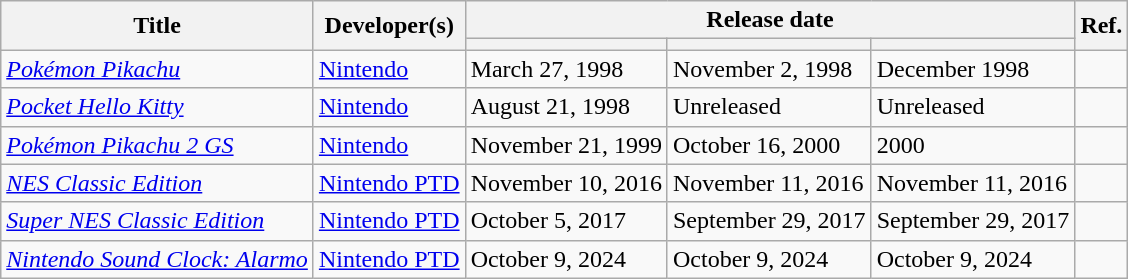<table class="wikitable plainrowheaders sortable">
<tr>
<th rowspan="2">Title</th>
<th rowspan="2" class="unsortable">Developer(s)</th>
<th colspan="3">Release date</th>
<th rowspan="2" class="unsortable">Ref.</th>
</tr>
<tr>
<th data-sort-type="date"></th>
<th data-sort-type="date"></th>
<th data-sort-type="date"></th>
</tr>
<tr>
<td><em><a href='#'>Pokémon Pikachu</a></em></td>
<td><a href='#'>Nintendo</a></td>
<td>March 27, 1998</td>
<td>November 2, 1998</td>
<td>December 1998</td>
<td></td>
</tr>
<tr>
<td><em><a href='#'>Pocket Hello Kitty</a></em></td>
<td><a href='#'>Nintendo</a></td>
<td>August 21, 1998</td>
<td>Unreleased</td>
<td>Unreleased</td>
<td></td>
</tr>
<tr>
<td><em><a href='#'>Pokémon Pikachu 2 GS</a></em></td>
<td><a href='#'>Nintendo</a></td>
<td>November 21, 1999</td>
<td>October 16, 2000</td>
<td>2000</td>
<td></td>
</tr>
<tr>
<td><em><a href='#'>NES Classic Edition</a></em></td>
<td><a href='#'>Nintendo PTD</a></td>
<td>November 10, 2016</td>
<td>November 11, 2016</td>
<td>November 11, 2016</td>
<td></td>
</tr>
<tr>
<td><em><a href='#'>Super NES Classic Edition</a></em></td>
<td><a href='#'>Nintendo PTD</a></td>
<td>October 5, 2017</td>
<td>September 29, 2017</td>
<td>September 29, 2017</td>
<td></td>
</tr>
<tr>
<td><em><a href='#'>Nintendo Sound Clock: Alarmo</a></em></td>
<td><a href='#'>Nintendo PTD</a></td>
<td>October 9, 2024</td>
<td>October 9, 2024</td>
<td>October 9, 2024</td>
<td></td>
</tr>
</table>
